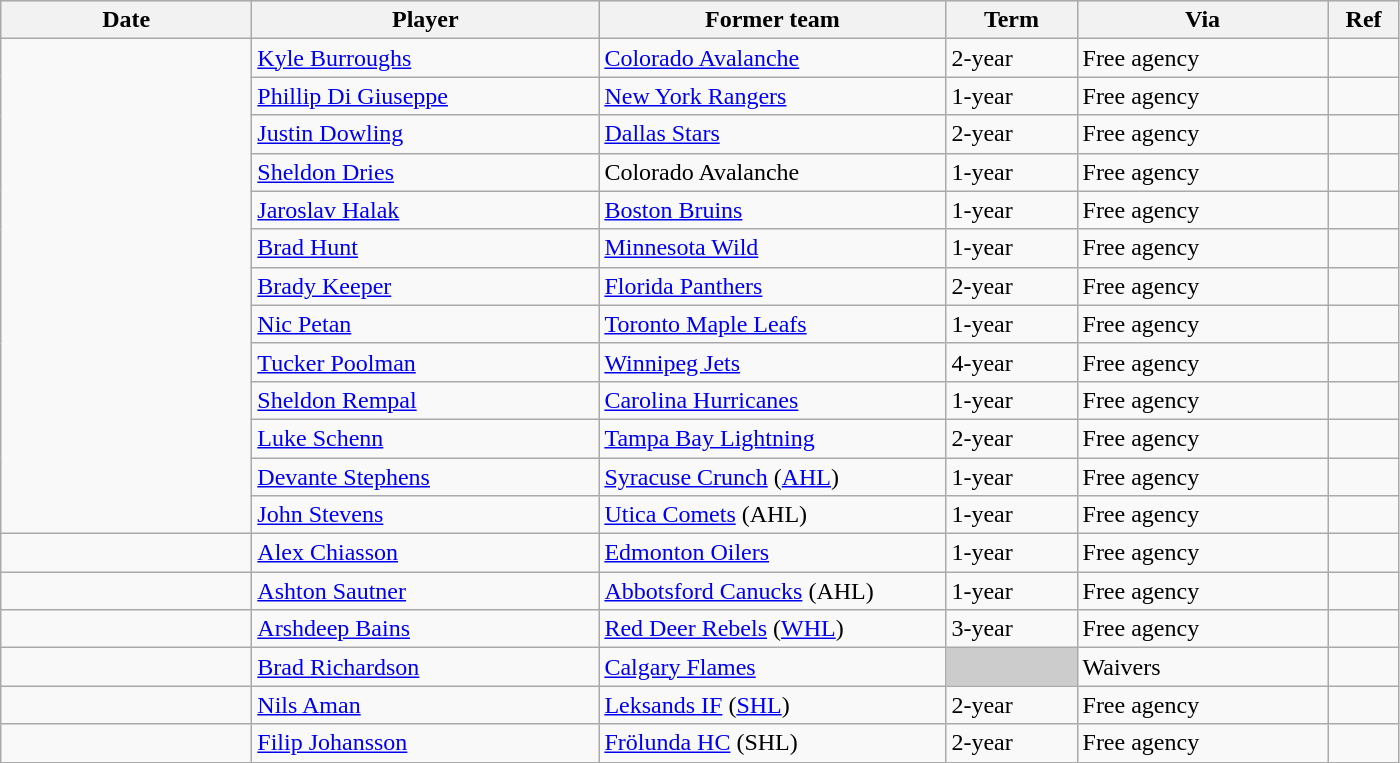<table class="wikitable">
<tr style="background:#ddd; text-align:center;">
<th style="width: 10em;">Date</th>
<th style="width: 14em;">Player</th>
<th style="width: 14em;">Former team</th>
<th style="width: 5em;">Term</th>
<th style="width: 10em;">Via</th>
<th style="width: 2.5em;">Ref</th>
</tr>
<tr>
<td rowspan=13></td>
<td><a href='#'>Kyle Burroughs</a></td>
<td><a href='#'>Colorado Avalanche</a></td>
<td>2-year</td>
<td>Free agency</td>
<td></td>
</tr>
<tr>
<td><a href='#'>Phillip Di Giuseppe</a></td>
<td><a href='#'>New York Rangers</a></td>
<td>1-year</td>
<td>Free agency</td>
<td></td>
</tr>
<tr>
<td><a href='#'>Justin Dowling</a></td>
<td><a href='#'>Dallas Stars</a></td>
<td>2-year</td>
<td>Free agency</td>
<td></td>
</tr>
<tr>
<td><a href='#'>Sheldon Dries</a></td>
<td>Colorado Avalanche</td>
<td>1-year</td>
<td>Free agency</td>
<td></td>
</tr>
<tr>
<td><a href='#'>Jaroslav Halak</a></td>
<td><a href='#'>Boston Bruins</a></td>
<td>1-year</td>
<td>Free agency</td>
<td></td>
</tr>
<tr>
<td><a href='#'>Brad Hunt</a></td>
<td><a href='#'>Minnesota Wild</a></td>
<td>1-year</td>
<td>Free agency</td>
<td></td>
</tr>
<tr>
<td><a href='#'>Brady Keeper</a></td>
<td><a href='#'>Florida Panthers</a></td>
<td>2-year</td>
<td>Free agency</td>
<td></td>
</tr>
<tr>
<td><a href='#'>Nic Petan</a></td>
<td><a href='#'>Toronto Maple Leafs</a></td>
<td>1-year</td>
<td>Free agency</td>
<td></td>
</tr>
<tr>
<td><a href='#'>Tucker Poolman</a></td>
<td><a href='#'>Winnipeg Jets</a></td>
<td>4-year</td>
<td>Free agency</td>
<td></td>
</tr>
<tr>
<td><a href='#'>Sheldon Rempal</a></td>
<td><a href='#'>Carolina Hurricanes</a></td>
<td>1-year</td>
<td>Free agency</td>
<td></td>
</tr>
<tr>
<td><a href='#'>Luke Schenn</a></td>
<td><a href='#'>Tampa Bay Lightning</a></td>
<td>2-year</td>
<td>Free agency</td>
<td></td>
</tr>
<tr>
<td><a href='#'>Devante Stephens</a></td>
<td><a href='#'>Syracuse Crunch</a> (<a href='#'>AHL</a>)</td>
<td>1-year</td>
<td>Free agency</td>
<td></td>
</tr>
<tr>
<td><a href='#'>John Stevens</a></td>
<td><a href='#'>Utica Comets</a> (AHL)</td>
<td>1-year</td>
<td>Free agency</td>
<td></td>
</tr>
<tr>
<td></td>
<td><a href='#'>Alex Chiasson</a></td>
<td><a href='#'>Edmonton Oilers</a></td>
<td>1-year</td>
<td>Free agency</td>
<td></td>
</tr>
<tr>
<td></td>
<td><a href='#'>Ashton Sautner</a></td>
<td><a href='#'>Abbotsford Canucks</a> (AHL)</td>
<td>1-year</td>
<td>Free agency</td>
<td></td>
</tr>
<tr>
<td></td>
<td><a href='#'>Arshdeep Bains</a></td>
<td><a href='#'>Red Deer Rebels</a> (<a href='#'>WHL</a>)</td>
<td>3-year</td>
<td>Free agency</td>
<td></td>
</tr>
<tr>
<td></td>
<td><a href='#'>Brad Richardson</a></td>
<td><a href='#'>Calgary Flames</a></td>
<td style="background:#ccc;"></td>
<td>Waivers</td>
<td></td>
</tr>
<tr>
<td></td>
<td><a href='#'>Nils Aman</a></td>
<td><a href='#'>Leksands IF</a> (<a href='#'>SHL</a>)</td>
<td>2-year</td>
<td>Free agency</td>
<td></td>
</tr>
<tr>
<td></td>
<td><a href='#'>Filip Johansson</a></td>
<td><a href='#'>Frölunda HC</a> (SHL)</td>
<td>2-year</td>
<td>Free agency</td>
<td></td>
</tr>
</table>
